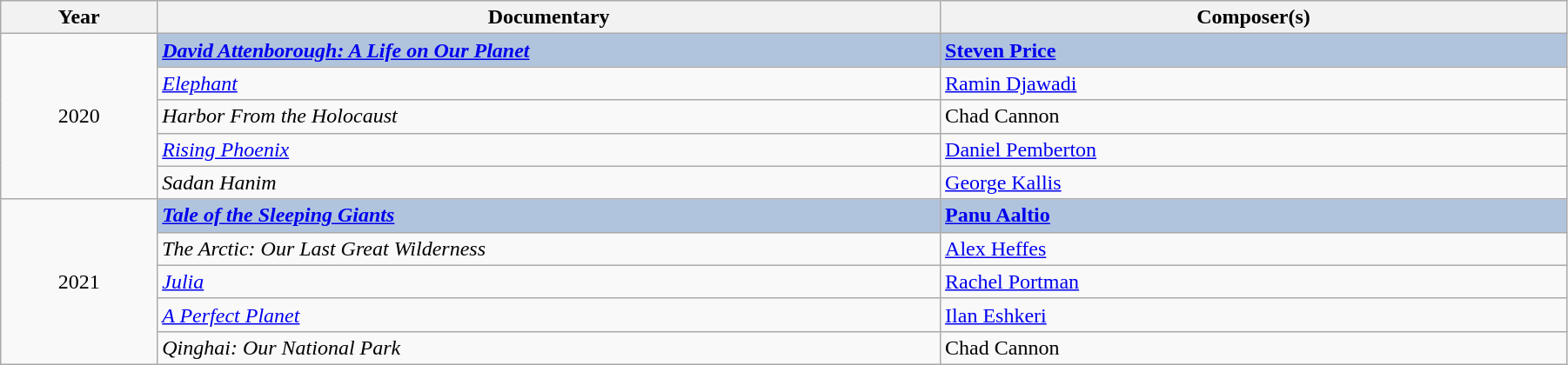<table class="wikitable" width="95%" cellpadding="5">
<tr>
<th width="10%">Year</th>
<th width="50%">Documentary</th>
<th width="40%">Composer(s)</th>
</tr>
<tr>
<td rowspan="5" style="text-align:center;">2020<br></td>
<td style="background:#B0C4DE;"><strong><em><a href='#'>David Attenborough: A Life on Our Planet</a></em></strong></td>
<td style="background:#B0C4DE;"><strong><a href='#'>Steven Price</a></strong></td>
</tr>
<tr>
<td><em><a href='#'>Elephant</a></em></td>
<td><a href='#'>Ramin Djawadi</a></td>
</tr>
<tr>
<td><em>Harbor From the Holocaust</em></td>
<td>Chad Cannon</td>
</tr>
<tr>
<td><em><a href='#'>Rising Phoenix</a></em></td>
<td><a href='#'>Daniel Pemberton</a></td>
</tr>
<tr>
<td><em>Sadan Hanim</em></td>
<td><a href='#'>George Kallis</a></td>
</tr>
<tr>
<td rowspan="5" style="text-align:center;">2021<br></td>
<td style="background:#B0C4DE;"><strong><em><a href='#'>Tale of the Sleeping Giants</a></em></strong></td>
<td style="background:#B0C4DE;"><strong><a href='#'>Panu Aaltio</a></strong></td>
</tr>
<tr>
<td><em>The Arctic: Our Last Great Wilderness</em></td>
<td><a href='#'>Alex Heffes</a></td>
</tr>
<tr>
<td><em><a href='#'>Julia</a></em></td>
<td><a href='#'>Rachel Portman</a></td>
</tr>
<tr>
<td><em><a href='#'>A Perfect Planet</a></em></td>
<td><a href='#'>Ilan Eshkeri</a></td>
</tr>
<tr>
<td><em>Qinghai: Our National Park</em></td>
<td>Chad Cannon</td>
</tr>
</table>
